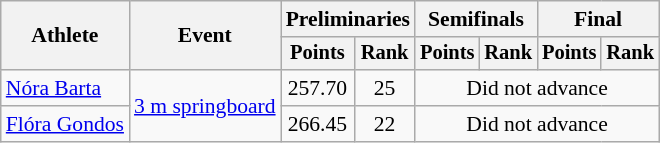<table class=wikitable style="font-size:90%;">
<tr>
<th rowspan=2>Athlete</th>
<th rowspan=2>Event</th>
<th colspan=2>Preliminaries</th>
<th colspan=2>Semifinals</th>
<th colspan=2>Final</th>
</tr>
<tr style="font-size:95%">
<th>Points</th>
<th>Rank</th>
<th>Points</th>
<th>Rank</th>
<th>Points</th>
<th>Rank</th>
</tr>
<tr align=center>
<td align=left><a href='#'>Nóra Barta</a></td>
<td rowspan=2 align=left><a href='#'>3 m springboard</a></td>
<td>257.70</td>
<td>25</td>
<td colspan=4>Did not advance</td>
</tr>
<tr align=center>
<td align=left><a href='#'>Flóra Gondos</a></td>
<td>266.45</td>
<td>22</td>
<td colspan=4>Did not advance</td>
</tr>
</table>
